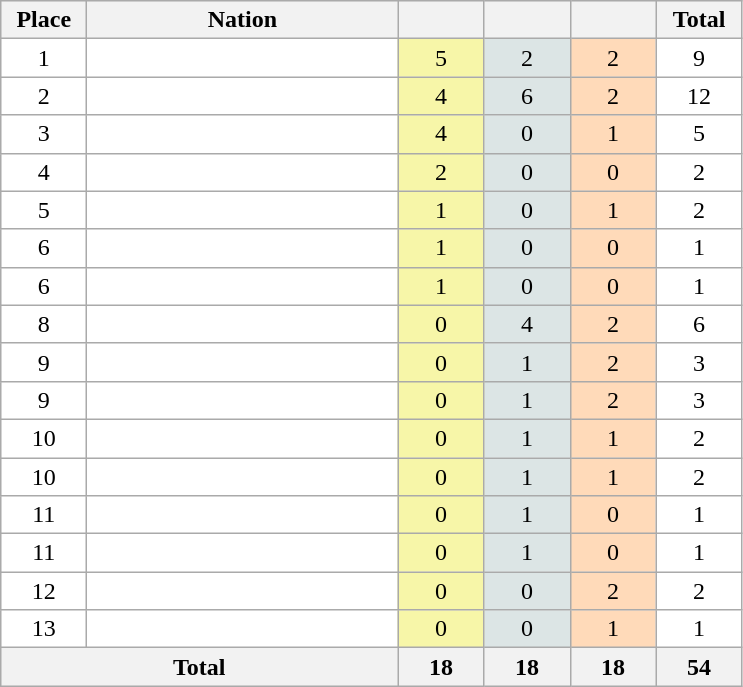<table class="wikitable" style="border:1px solid #aaa;">
<tr style="background:#efefef;">
<th width=50>Place</th>
<th width=200>Nation</th>
<th width=50></th>
<th width=50></th>
<th width=50></th>
<th width=50>Total</th>
</tr>
<tr style="text-align:center; background:#fff;">
<td>1</td>
<td style="text-align:left;"></td>
<td style="background:#F7F6A8;">5</td>
<td style="background:#DCE5E5;">2</td>
<td style="background:#FFDAB9;">2</td>
<td>9</td>
</tr>
<tr style="text-align:center; background:#fff;">
<td>2</td>
<td style="text-align:left;"></td>
<td style="background:#F7F6A8;">4</td>
<td style="background:#DCE5E5;">6</td>
<td style="background:#FFDAB9;">2</td>
<td>12</td>
</tr>
<tr style="text-align:center; background:#fff;">
<td>3</td>
<td style="text-align:left;"></td>
<td style="background:#F7F6A8;">4</td>
<td style="background:#DCE5E5;">0</td>
<td style="background:#FFDAB9;">1</td>
<td>5</td>
</tr>
<tr style="text-align:center; background:#fff;">
<td>4</td>
<td style="text-align:left;"></td>
<td style="background:#F7F6A8;">2</td>
<td style="background:#DCE5E5;">0</td>
<td style="background:#FFDAB9;">0</td>
<td>2</td>
</tr>
<tr style="text-align:center; background:#fff;">
<td>5</td>
<td style="text-align:left;"></td>
<td style="background:#F7F6A8;">1</td>
<td style="background:#DCE5E5;">0</td>
<td style="background:#FFDAB9;">1</td>
<td>2</td>
</tr>
<tr style="text-align:center; background:#fff;">
<td>6</td>
<td style="text-align:left;"></td>
<td style="background:#F7F6A8;">1</td>
<td style="background:#DCE5E5;">0</td>
<td style="background:#FFDAB9;">0</td>
<td>1</td>
</tr>
<tr style="text-align:center; background:#fff;">
<td>6</td>
<td style="text-align:left;"></td>
<td style="background:#F7F6A8;">1</td>
<td style="background:#DCE5E5;">0</td>
<td style="background:#FFDAB9;">0</td>
<td>1</td>
</tr>
<tr style="text-align:center; background:#fff;">
<td>8</td>
<td style="text-align:left;"></td>
<td style="background:#F7F6A8;">0</td>
<td style="background:#DCE5E5;">4</td>
<td style="background:#FFDAB9;">2</td>
<td>6</td>
</tr>
<tr style="text-align:center; background:#fff;">
<td>9</td>
<td style="text-align:left;"></td>
<td style="background:#F7F6A8;">0</td>
<td style="background:#DCE5E5;">1</td>
<td style="background:#FFDAB9;">2</td>
<td>3</td>
</tr>
<tr style="text-align:center; background:#fff;">
<td>9</td>
<td style="text-align:left;"></td>
<td style="background:#F7F6A8;">0</td>
<td style="background:#DCE5E5;">1</td>
<td style="background:#FFDAB9;">2</td>
<td>3</td>
</tr>
<tr style="text-align:center; background:#fff;">
<td>10</td>
<td style="text-align:left;"></td>
<td style="background:#F7F6A8;">0</td>
<td style="background:#DCE5E5;">1</td>
<td style="background:#FFDAB9;">1</td>
<td>2</td>
</tr>
<tr style="text-align:center; background:#fff;">
<td>10</td>
<td style="text-align:left;"></td>
<td style="background:#F7F6A8;">0</td>
<td style="background:#DCE5E5;">1</td>
<td style="background:#FFDAB9;">1</td>
<td>2</td>
</tr>
<tr style="text-align:center; background:#fff;">
<td>11</td>
<td style="text-align:left;"></td>
<td style="background:#F7F6A8;">0</td>
<td style="background:#DCE5E5;">1</td>
<td style="background:#FFDAB9;">0</td>
<td>1</td>
</tr>
<tr style="text-align:center; background:#fff;">
<td>11</td>
<td style="text-align:left;"></td>
<td style="background:#F7F6A8;">0</td>
<td style="background:#DCE5E5;">1</td>
<td style="background:#FFDAB9;">0</td>
<td>1</td>
</tr>
<tr style="text-align:center; background:#fff;">
<td>12</td>
<td style="text-align:left;"></td>
<td style="background:#F7F6A8;">0</td>
<td style="background:#DCE5E5;">0</td>
<td style="background:#FFDAB9;">2</td>
<td>2</td>
</tr>
<tr style="text-align:center; background:#fff;">
<td>13</td>
<td style="text-align:left;"></td>
<td style="background:#F7F6A8;">0</td>
<td style="background:#DCE5E5;">0</td>
<td style="background:#FFDAB9;">1</td>
<td>1</td>
</tr>
<tr style="background:#efefef;">
<th colspan=2>Total</th>
<th>18</th>
<th>18</th>
<th>18</th>
<th>54</th>
</tr>
</table>
